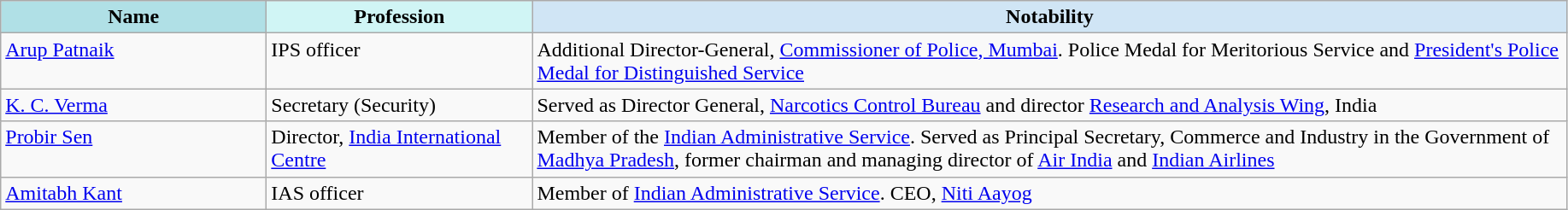<table class="wikitable" style="sortable">
<tr>
<th style="background:#b0e0e6" width="200px">Name</th>
<th style="background:#d0f5f5" width="200px">Profession</th>
<th style="background:#d0e5f5" width="800px">Notability</th>
</tr>
<tr valign="top">
<td><a href='#'>Arup Patnaik</a></td>
<td>IPS officer</td>
<td>Additional Director-General, <a href='#'>Commissioner of Police, Mumbai</a>. Police Medal for Meritorious Service and <a href='#'>President's Police Medal for Distinguished Service</a></td>
</tr>
<tr valign="top">
<td><a href='#'>K. C. Verma</a></td>
<td>Secretary (Security)</td>
<td>Served as Director General, <a href='#'>Narcotics Control Bureau</a> and director <a href='#'>Research and Analysis Wing</a>, India </td>
</tr>
<tr valign="top">
<td><a href='#'>Probir Sen</a></td>
<td>Director, <a href='#'>India International Centre</a></td>
<td>Member of the <a href='#'>Indian Administrative Service</a>. Served as Principal Secretary, Commerce and Industry in the Government of <a href='#'>Madhya Pradesh</a>, former chairman and managing director of <a href='#'>Air India</a> and <a href='#'>Indian Airlines</a></td>
</tr>
<tr valign="top">
<td><a href='#'>Amitabh Kant</a></td>
<td>IAS officer</td>
<td>Member of <a href='#'>Indian Administrative Service</a>. CEO, <a href='#'>Niti Aayog</a></td>
</tr>
</table>
